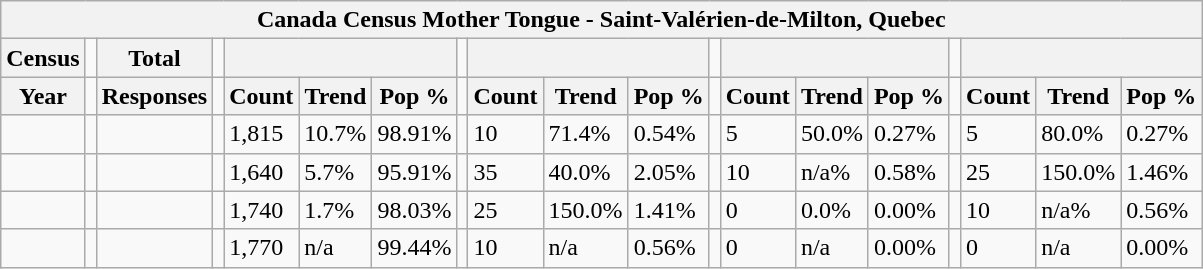<table class="wikitable">
<tr>
<th colspan="19">Canada Census Mother Tongue - Saint-Valérien-de-Milton, Quebec</th>
</tr>
<tr>
<th>Census</th>
<td></td>
<th>Total</th>
<td colspan="1"></td>
<th colspan="3"></th>
<td colspan="1"></td>
<th colspan="3"></th>
<td colspan="1"></td>
<th colspan="3"></th>
<td colspan="1"></td>
<th colspan="3"></th>
</tr>
<tr>
<th>Year</th>
<td></td>
<th>Responses</th>
<td></td>
<th>Count</th>
<th>Trend</th>
<th>Pop %</th>
<td></td>
<th>Count</th>
<th>Trend</th>
<th>Pop %</th>
<td></td>
<th>Count</th>
<th>Trend</th>
<th>Pop %</th>
<td></td>
<th>Count</th>
<th>Trend</th>
<th>Pop %</th>
</tr>
<tr>
<td></td>
<td></td>
<td></td>
<td></td>
<td>1,815</td>
<td> 10.7%</td>
<td>98.91%</td>
<td></td>
<td>10</td>
<td> 71.4%</td>
<td>0.54%</td>
<td></td>
<td>5</td>
<td> 50.0%</td>
<td>0.27%</td>
<td></td>
<td>5</td>
<td> 80.0%</td>
<td>0.27%</td>
</tr>
<tr>
<td></td>
<td></td>
<td></td>
<td></td>
<td>1,640</td>
<td> 5.7%</td>
<td>95.91%</td>
<td></td>
<td>35</td>
<td> 40.0%</td>
<td>2.05%</td>
<td></td>
<td>10</td>
<td> n/a%</td>
<td>0.58%</td>
<td></td>
<td>25</td>
<td> 150.0%</td>
<td>1.46%</td>
</tr>
<tr>
<td></td>
<td></td>
<td></td>
<td></td>
<td>1,740</td>
<td> 1.7%</td>
<td>98.03%</td>
<td></td>
<td>25</td>
<td> 150.0%</td>
<td>1.41%</td>
<td></td>
<td>0</td>
<td> 0.0%</td>
<td>0.00%</td>
<td></td>
<td>10</td>
<td> n/a%</td>
<td>0.56%</td>
</tr>
<tr>
<td></td>
<td></td>
<td></td>
<td></td>
<td>1,770</td>
<td>n/a</td>
<td>99.44%</td>
<td></td>
<td>10</td>
<td>n/a</td>
<td>0.56%</td>
<td></td>
<td>0</td>
<td>n/a</td>
<td>0.00%</td>
<td></td>
<td>0</td>
<td>n/a</td>
<td>0.00%</td>
</tr>
</table>
